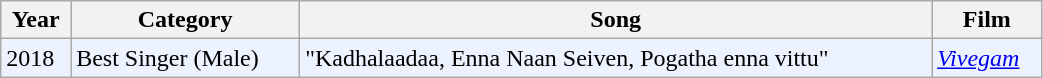<table class="wikitable" width="55%">
<tr bgcolor="#d1e4fd">
<th>Year</th>
<th>Category</th>
<th>Song</th>
<th>Film</th>
</tr>
<tr bgcolor=#edf3fe>
<td>2018</td>
<td Behindwood Gold Medal>Best Singer (Male)</td>
<td>"Kadhalaadaa, Enna Naan Seiven, Pogatha enna vittu"</td>
<td><em><a href='#'>Vivegam</a></em></td>
</tr>
</table>
